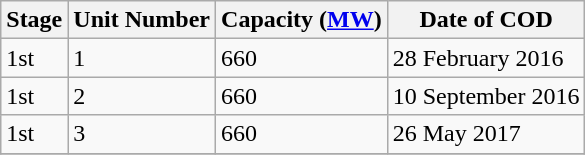<table class="sortable wikitable">
<tr>
<th>Stage</th>
<th>Unit Number</th>
<th>Capacity (<a href='#'>MW</a>)</th>
<th>Date of COD</th>
</tr>
<tr>
<td>1st</td>
<td>1</td>
<td>660</td>
<td>28 February 2016</td>
</tr>
<tr>
<td>1st</td>
<td>2</td>
<td>660</td>
<td>10 September 2016</td>
</tr>
<tr>
<td>1st</td>
<td>3</td>
<td>660</td>
<td>26 May 2017</td>
</tr>
<tr>
</tr>
</table>
